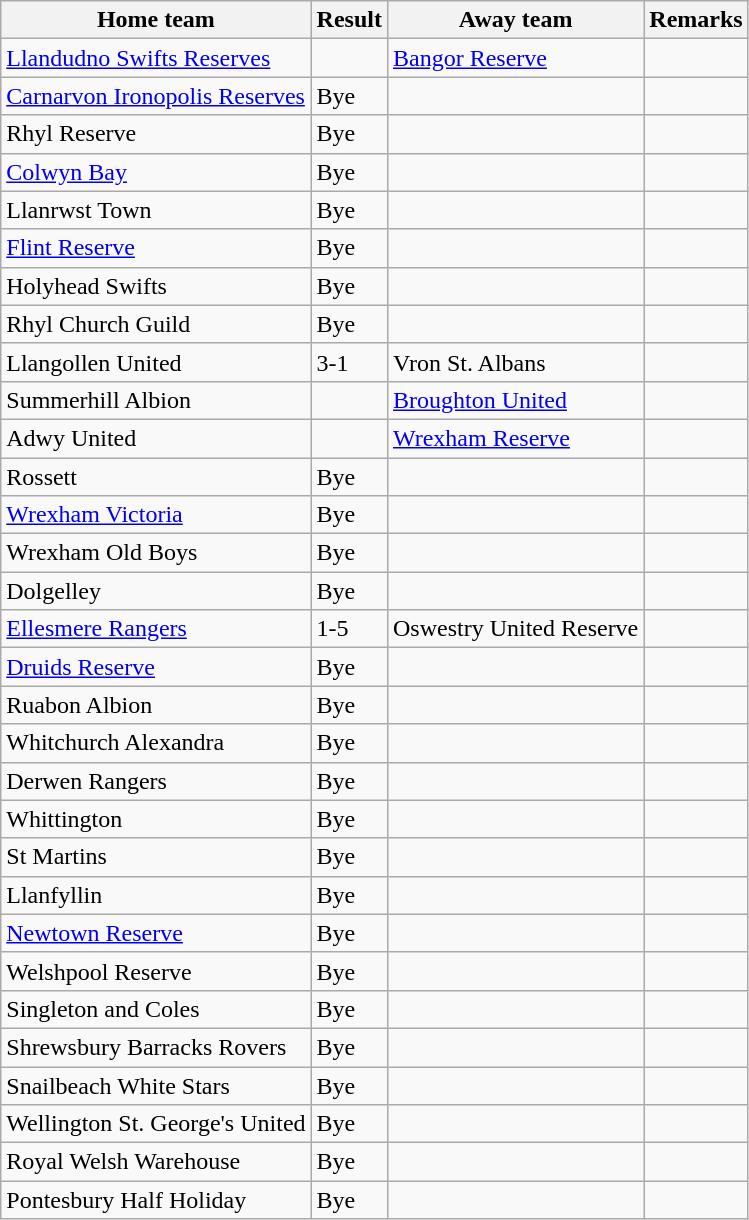<table class="wikitable">
<tr>
<th>Home team</th>
<th>Result</th>
<th>Away team</th>
<th>Remarks</th>
</tr>
<tr>
<td><a href='#'>Llandudno Swifts Reserves</a></td>
<td></td>
<td><a href='#'>Bangor Reserve</a></td>
<td></td>
</tr>
<tr>
<td><a href='#'>Carnarvon Ironopolis Reserves</a></td>
<td>Bye</td>
<td></td>
<td></td>
</tr>
<tr>
<td>Rhyl Reserve</td>
<td>Bye</td>
<td></td>
<td></td>
</tr>
<tr>
<td><a href='#'>Colwyn Bay</a></td>
<td>Bye</td>
<td></td>
<td></td>
</tr>
<tr>
<td>Llanrwst Town</td>
<td>Bye</td>
<td></td>
<td></td>
</tr>
<tr>
<td><a href='#'>Flint Reserve</a></td>
<td>Bye</td>
<td></td>
<td></td>
</tr>
<tr>
<td>Holyhead Swifts</td>
<td>Bye</td>
<td></td>
<td></td>
</tr>
<tr>
<td>Rhyl Church Guild</td>
<td>Bye</td>
<td></td>
<td></td>
</tr>
<tr>
<td>Llangollen United</td>
<td>3-1</td>
<td>Vron St. Albans</td>
<td></td>
</tr>
<tr>
<td>Summerhill Albion</td>
<td></td>
<td><a href='#'>Broughton United</a></td>
<td></td>
</tr>
<tr>
<td>Adwy United</td>
<td></td>
<td><a href='#'>Wrexham Reserve</a></td>
<td></td>
</tr>
<tr>
<td>Rossett</td>
<td>Bye</td>
<td></td>
<td></td>
</tr>
<tr>
<td><a href='#'>Wrexham Victoria</a></td>
<td>Bye</td>
<td></td>
<td></td>
</tr>
<tr>
<td>Wrexham Old Boys</td>
<td>Bye</td>
<td></td>
<td></td>
</tr>
<tr>
<td>Dolgelley</td>
<td>Bye</td>
<td></td>
<td></td>
</tr>
<tr>
<td> <a href='#'>Ellesmere Rangers</a></td>
<td>1-5</td>
<td>Oswestry United Reserve</td>
<td></td>
</tr>
<tr>
<td><a href='#'>Druids Reserve</a></td>
<td>Bye</td>
<td></td>
<td></td>
</tr>
<tr>
<td>Ruabon Albion</td>
<td>Bye</td>
<td></td>
<td></td>
</tr>
<tr>
<td> Whitchurch Alexandra</td>
<td>Bye</td>
<td></td>
<td></td>
</tr>
<tr>
<td> Derwen Rangers</td>
<td>Bye</td>
<td></td>
<td></td>
</tr>
<tr>
<td> Whittington</td>
<td>Bye</td>
<td></td>
<td></td>
</tr>
<tr>
<td> St Martins</td>
<td>Bye</td>
<td></td>
<td></td>
</tr>
<tr>
<td>Llanfyllin</td>
<td>Bye</td>
<td></td>
<td></td>
</tr>
<tr>
<td><a href='#'>Newtown Reserve</a></td>
<td>Bye</td>
<td></td>
<td></td>
</tr>
<tr>
<td>Welshpool Reserve</td>
<td>Bye</td>
<td></td>
<td></td>
</tr>
<tr>
<td> Singleton and Coles</td>
<td>Bye</td>
<td></td>
<td></td>
</tr>
<tr>
<td> Shrewsbury Barracks Rovers</td>
<td>Bye</td>
<td></td>
<td></td>
</tr>
<tr>
<td> Snailbeach White Stars</td>
<td>Bye</td>
<td></td>
<td></td>
</tr>
<tr>
<td> Wellington St. George's United</td>
<td>Bye</td>
<td></td>
<td></td>
</tr>
<tr>
<td>Royal Welsh Warehouse</td>
<td>Bye</td>
<td></td>
<td></td>
</tr>
<tr>
<td> Pontesbury Half Holiday</td>
<td>Bye</td>
<td></td>
<td></td>
</tr>
</table>
